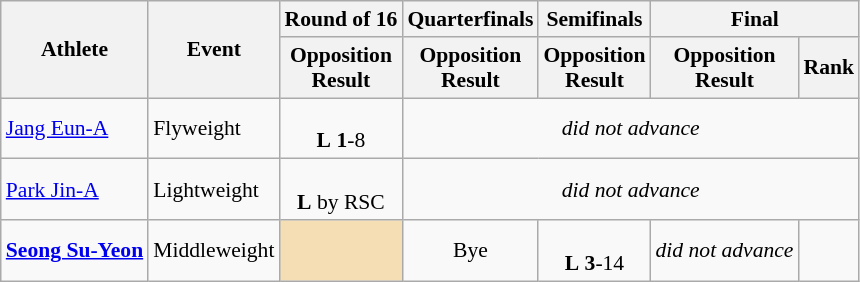<table class="wikitable" style="font-size:90%; text-align:center;">
<tr>
<th rowspan="2">Athlete</th>
<th rowspan="2">Event</th>
<th>Round of 16</th>
<th>Quarterfinals</th>
<th>Semifinals</th>
<th colspan="2">Final</th>
</tr>
<tr>
<th>Opposition<br>Result</th>
<th>Opposition<br>Result</th>
<th>Opposition<br>Result</th>
<th>Opposition<br>Result</th>
<th>Rank</th>
</tr>
<tr>
<td align=left><a href='#'>Jang Eun-A</a></td>
<td align=left>Flyweight</td>
<td> <br> <strong>L</strong> <strong>1</strong>-8</td>
<td colspan=4><em>did not advance</em></td>
</tr>
<tr>
<td align=left><a href='#'>Park Jin-A</a></td>
<td align=left>Lightweight</td>
<td> <br> <strong>L</strong> by RSC</td>
<td colspan=4><em>did not advance</em></td>
</tr>
<tr>
<td align=left><strong><a href='#'>Seong Su-Yeon</a></strong></td>
<td align=left>Middleweight</td>
<td colspan=1 bgcolor=wheat></td>
<td>Bye</td>
<td> <br> <strong>L</strong> <strong>3</strong>-14</td>
<td><em>did not advance</em></td>
<td></td>
</tr>
</table>
